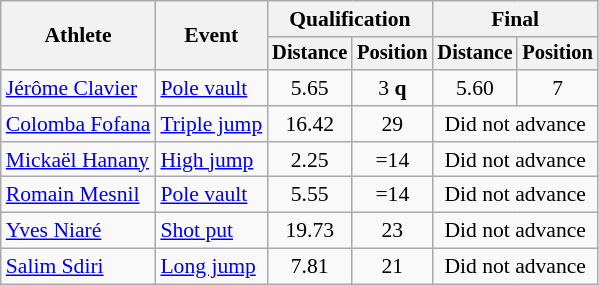<table class=wikitable style="font-size:90%">
<tr>
<th rowspan="2">Athlete</th>
<th rowspan="2">Event</th>
<th colspan="2">Qualification</th>
<th colspan="2">Final</th>
</tr>
<tr style="font-size:95%">
<th>Distance</th>
<th>Position</th>
<th>Distance</th>
<th>Position</th>
</tr>
<tr align=center>
<td align=left><a href='#'>Jérôme Clavier</a></td>
<td align=left><a href='#'>Pole vault</a></td>
<td>5.65</td>
<td>3 <strong>q</strong></td>
<td>5.60</td>
<td>7</td>
</tr>
<tr align=center>
<td align=left><a href='#'>Colomba Fofana</a></td>
<td align=left><a href='#'>Triple jump</a></td>
<td>16.42</td>
<td>29</td>
<td colspan=2>Did not advance</td>
</tr>
<tr align=center>
<td align=left><a href='#'>Mickaël Hanany</a></td>
<td align=left><a href='#'>High jump</a></td>
<td>2.25</td>
<td>=14</td>
<td colspan=2>Did not advance</td>
</tr>
<tr align=center>
<td align=left><a href='#'>Romain Mesnil</a></td>
<td align=left><a href='#'>Pole vault</a></td>
<td>5.55</td>
<td>=14</td>
<td colspan=2>Did not advance</td>
</tr>
<tr align=center>
<td align=left><a href='#'>Yves Niaré</a></td>
<td align=left><a href='#'>Shot put</a></td>
<td>19.73</td>
<td>23</td>
<td colspan=2>Did not advance</td>
</tr>
<tr align=center>
<td align=left><a href='#'>Salim Sdiri</a></td>
<td align=left><a href='#'>Long jump</a></td>
<td>7.81</td>
<td>21</td>
<td colspan=2>Did not advance</td>
</tr>
</table>
